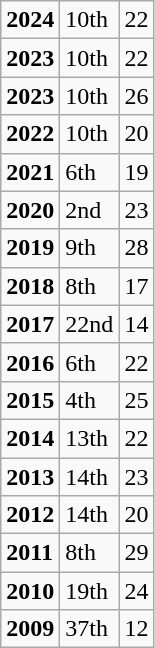<table class="wikitable">
<tr>
<td><strong>2024</strong></td>
<td>10th</td>
<td>22</td>
</tr>
<tr>
<td><strong>2023</strong></td>
<td>10th</td>
<td>22</td>
</tr>
<tr>
<td><strong>2023</strong></td>
<td>10th</td>
<td>26</td>
</tr>
<tr>
<td><strong>2022</strong></td>
<td>10th</td>
<td>20</td>
</tr>
<tr>
<td><strong>2021</strong></td>
<td>6th</td>
<td>19</td>
</tr>
<tr>
<td><strong>2020</strong></td>
<td>2nd</td>
<td>23</td>
</tr>
<tr>
<td><strong>2019</strong></td>
<td>9th</td>
<td>28</td>
</tr>
<tr>
<td><strong>2018</strong></td>
<td>8th</td>
<td>17</td>
</tr>
<tr>
<td><strong>2017</strong></td>
<td>22nd</td>
<td>14</td>
</tr>
<tr>
<td><strong>2016</strong></td>
<td>6th</td>
<td>22</td>
</tr>
<tr>
<td><strong>2015</strong></td>
<td>4th</td>
<td>25</td>
</tr>
<tr>
<td><strong>2014</strong></td>
<td>13th</td>
<td>22</td>
</tr>
<tr>
<td><strong>2013</strong></td>
<td>14th</td>
<td>23</td>
</tr>
<tr>
<td><strong>2012</strong></td>
<td>14th</td>
<td>20</td>
</tr>
<tr>
<td><strong>2011</strong></td>
<td>8th</td>
<td>29</td>
</tr>
<tr>
<td><strong>2010</strong></td>
<td>19th</td>
<td>24</td>
</tr>
<tr>
<td><strong>2009</strong></td>
<td>37th</td>
<td>12</td>
</tr>
</table>
